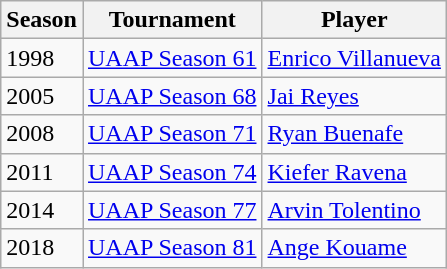<table class="wikitable sortable">
<tr>
<th>Season</th>
<th>Tournament</th>
<th>Player</th>
</tr>
<tr>
<td>1998</td>
<td><a href='#'>UAAP Season 61</a></td>
<td><a href='#'>Enrico Villanueva</a></td>
</tr>
<tr>
<td>2005</td>
<td><a href='#'>UAAP Season 68</a></td>
<td><a href='#'>Jai Reyes</a></td>
</tr>
<tr>
<td>2008</td>
<td><a href='#'>UAAP Season 71</a></td>
<td><a href='#'>Ryan Buenafe</a></td>
</tr>
<tr>
<td>2011</td>
<td><a href='#'>UAAP Season 74</a></td>
<td><a href='#'>Kiefer Ravena</a></td>
</tr>
<tr>
<td>2014</td>
<td><a href='#'>UAAP Season 77</a></td>
<td><a href='#'>Arvin Tolentino</a></td>
</tr>
<tr>
<td>2018</td>
<td><a href='#'>UAAP Season 81</a></td>
<td><a href='#'>Ange Kouame</a></td>
</tr>
</table>
